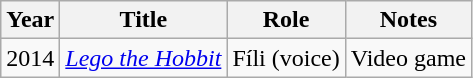<table class="wikitable sortable">
<tr>
<th>Year</th>
<th>Title</th>
<th>Role</th>
<th class="unsortable">Notes</th>
</tr>
<tr>
<td>2014</td>
<td><em><a href='#'>Lego the Hobbit</a></em></td>
<td>Fíli (voice)</td>
<td>Video game</td>
</tr>
</table>
